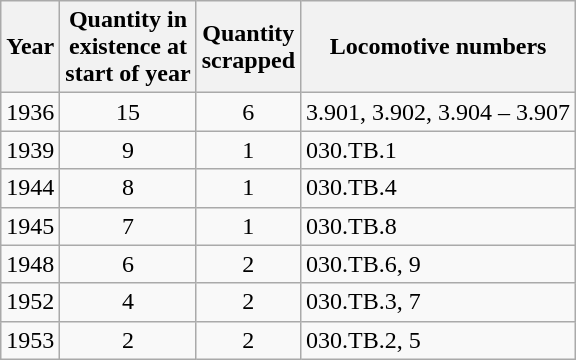<table class=wikitable style=text-align:center>
<tr>
<th>Year</th>
<th>Quantity in<br>existence at<br>start of year</th>
<th>Quantity<br>scrapped</th>
<th>Locomotive numbers</th>
</tr>
<tr>
<td>1936</td>
<td>15</td>
<td>6</td>
<td align=left>3.901, 3.902, 3.904 – 3.907</td>
</tr>
<tr>
<td>1939</td>
<td>9</td>
<td>1</td>
<td align=left>030.TB.1</td>
</tr>
<tr>
<td>1944</td>
<td>8</td>
<td>1</td>
<td align=left>030.TB.4</td>
</tr>
<tr>
<td>1945</td>
<td>7</td>
<td>1</td>
<td align=left>030.TB.8</td>
</tr>
<tr>
<td>1948</td>
<td>6</td>
<td>2</td>
<td align=left>030.TB.6, 9</td>
</tr>
<tr>
<td>1952</td>
<td>4</td>
<td>2</td>
<td align=left>030.TB.3, 7</td>
</tr>
<tr>
<td>1953</td>
<td>2</td>
<td>2</td>
<td align=left>030.TB.2, 5</td>
</tr>
</table>
